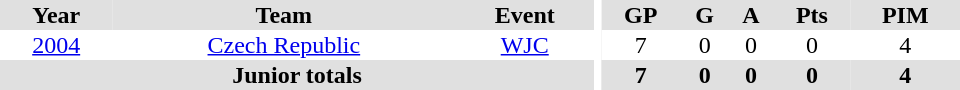<table border="0" cellpadding="1" cellspacing="0" ID="Table3" style="text-align:center; width:40em">
<tr ALIGN="center" bgcolor="#e0e0e0">
<th>Year</th>
<th>Team</th>
<th>Event</th>
<th rowspan="99" bgcolor="#ffffff"></th>
<th>GP</th>
<th>G</th>
<th>A</th>
<th>Pts</th>
<th>PIM</th>
</tr>
<tr>
<td><a href='#'>2004</a></td>
<td><a href='#'>Czech Republic</a></td>
<td><a href='#'>WJC</a></td>
<td>7</td>
<td>0</td>
<td>0</td>
<td>0</td>
<td>4</td>
</tr>
<tr bgcolor="#e0e0e0">
<th colspan="3">Junior totals</th>
<th>7</th>
<th>0</th>
<th>0</th>
<th>0</th>
<th>4</th>
</tr>
</table>
